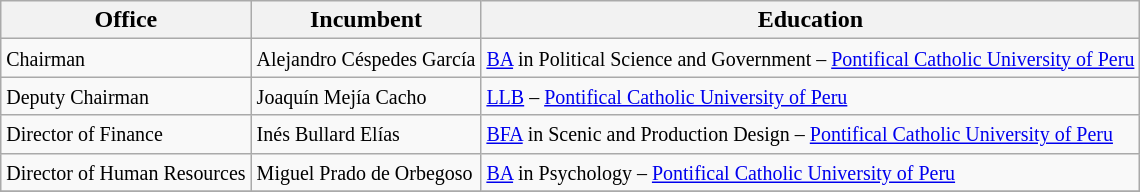<table class="wikitable sortable" style="text-align:left">
<tr>
<th>Office</th>
<th>Incumbent</th>
<th>Education</th>
</tr>
<tr>
<td><small>Chairman</small></td>
<td><small>Alejandro Céspedes García</small></td>
<td><small><a href='#'>BA</a> in Political Science and Government –  <a href='#'>Pontifical Catholic University of Peru</a></small></td>
</tr>
<tr>
<td><small>Deputy Chairman</small></td>
<td><small>Joaquín Mejía Cacho</small></td>
<td><small><a href='#'>LLB</a> – <a href='#'>Pontifical Catholic University of Peru</a></small></td>
</tr>
<tr>
<td><small>Director of Finance</small></td>
<td><small>Inés Bullard Elías</small></td>
<td><small><a href='#'>BFA</a> in Scenic and Production Design – <a href='#'>Pontifical Catholic University of Peru</a></small></td>
</tr>
<tr>
<td><small>Director of Human Resources</small></td>
<td><small>Miguel Prado de Orbegoso</small></td>
<td><small><a href='#'>BA</a> in Psychology –  <a href='#'>Pontifical Catholic University of Peru</a></small></td>
</tr>
<tr>
</tr>
</table>
